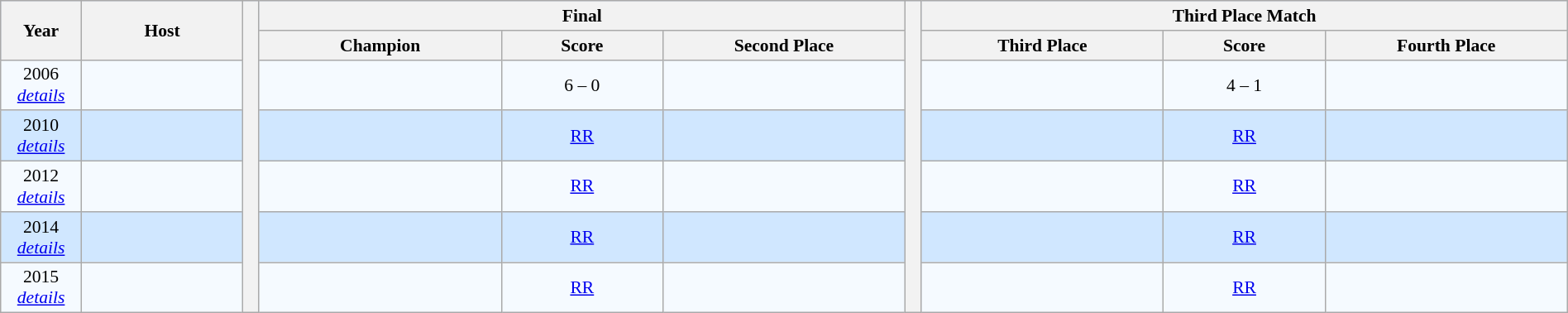<table class="wikitable" border=1 style="border-collapse:collapse; font-size:90%; text-align:center" cellpadding=3 cellspacing=0 width=100%>
<tr bgcolor=#C1D8FF>
<th rowspan=2 width=5%>Year</th>
<th rowspan=2 width=10%>Host</th>
<th width=1% rowspan=7 bgcolor=ffffff></th>
<th colspan=3>Final</th>
<th width=1% rowspan=7 bgcolor=ffffff></th>
<th colspan=3>Third Place Match</th>
</tr>
<tr bgcolor=#EFEFEF>
<th width=15%>Champion</th>
<th width=10%>Score</th>
<th width=15%>Second Place</th>
<th width=15%>Third Place</th>
<th width=10%>Score</th>
<th width=15%>Fourth Place</th>
</tr>
<tr bgcolor=#F5FAFF>
<td>2006 <br> <em><a href='#'>details</a></em></td>
<td></td>
<td><strong></strong></td>
<td>6 – 0</td>
<td></td>
<td></td>
<td>4 – 1</td>
<td></td>
</tr>
<tr bgcolor=#D0E7FF>
<td>2010  <br> <em><a href='#'>details</a></em></td>
<td></td>
<td><strong></strong></td>
<td><a href='#'>RR</a></td>
<td></td>
<td></td>
<td><a href='#'>RR</a></td>
<td></td>
</tr>
<tr bgcolor=#F5FAFF>
<td>2012 <br> <em><a href='#'>details</a></em></td>
<td></td>
<td><strong></strong></td>
<td><a href='#'>RR</a></td>
<td></td>
<td></td>
<td><a href='#'>RR</a></td>
<td></td>
</tr>
<tr bgcolor=#D0E7FF>
<td>2014 <br> <em><a href='#'>details</a></em></td>
<td></td>
<td><strong></strong></td>
<td><a href='#'>RR</a></td>
<td></td>
<td></td>
<td><a href='#'>RR</a></td>
<td></td>
</tr>
<tr bgcolor=#F5FAFF>
<td>2015 <br> <em><a href='#'>details</a></em></td>
<td></td>
<td><strong></strong></td>
<td><a href='#'>RR</a></td>
<td></td>
<td></td>
<td><a href='#'>RR</a></td>
<td></td>
</tr>
</table>
